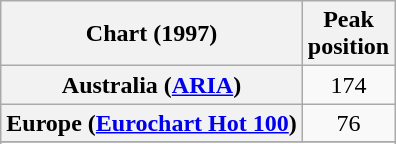<table class="wikitable sortable plainrowheaders" style="text-align:center">
<tr>
<th>Chart (1997)</th>
<th>Peak<br>position</th>
</tr>
<tr>
<th scope="row">Australia (<a href='#'>ARIA</a>)</th>
<td align="center">174</td>
</tr>
<tr>
<th scope="row">Europe (<a href='#'>Eurochart Hot 100</a>)</th>
<td>76</td>
</tr>
<tr>
</tr>
<tr>
</tr>
<tr>
</tr>
<tr>
</tr>
<tr>
</tr>
<tr>
</tr>
<tr>
</tr>
<tr>
</tr>
<tr>
</tr>
</table>
